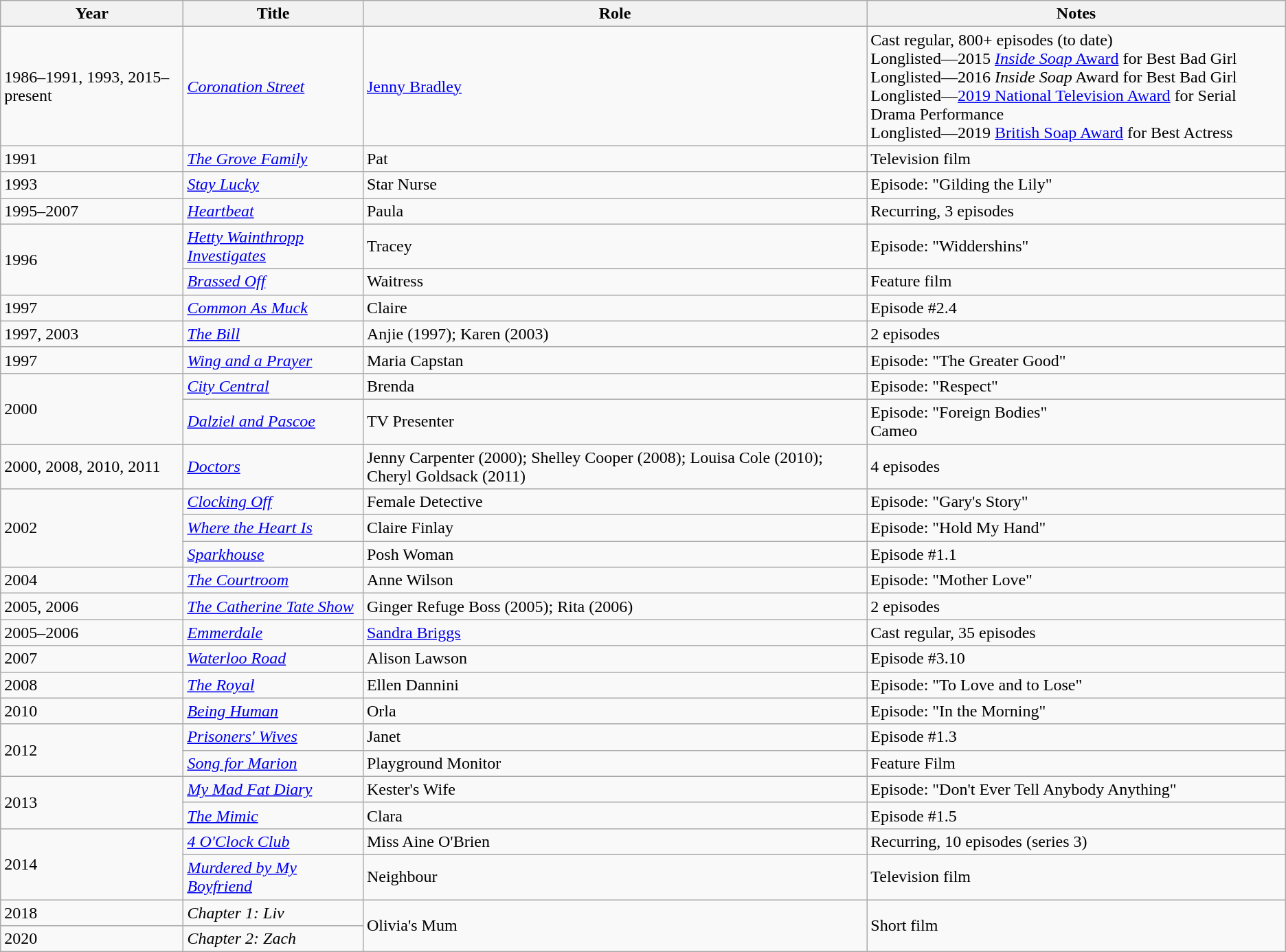<table class="wikitable sortable">
<tr>
<th>Year</th>
<th>Title</th>
<th>Role</th>
<th>Notes</th>
</tr>
<tr>
<td>1986–1991, 1993, 2015–present</td>
<td><em><a href='#'>Coronation Street</a></em></td>
<td><a href='#'>Jenny Bradley</a></td>
<td>Cast regular, 800+ episodes (to date) <br> Longlisted—2015 <a href='#'><em>Inside Soap</em> Award</a> for Best Bad Girl<br>Longlisted—2016 <em>Inside Soap</em> Award for Best Bad Girl<br>Longlisted—<a href='#'>2019 National Television Award</a> for Serial Drama Performance<br>Longlisted—2019 <a href='#'>British Soap Award</a> for Best Actress</td>
</tr>
<tr>
<td>1991</td>
<td><em><a href='#'>The Grove Family</a></em></td>
<td>Pat</td>
<td>Television film</td>
</tr>
<tr>
<td>1993</td>
<td><em><a href='#'>Stay Lucky</a></em></td>
<td>Star Nurse</td>
<td>Episode: "Gilding the Lily"</td>
</tr>
<tr>
<td>1995–2007</td>
<td><em><a href='#'>Heartbeat</a></em></td>
<td>Paula</td>
<td>Recurring, 3 episodes</td>
</tr>
<tr>
<td rowspan="2">1996</td>
<td><em><a href='#'>Hetty Wainthropp Investigates</a></em></td>
<td>Tracey</td>
<td>Episode: "Widdershins"</td>
</tr>
<tr>
<td><em><a href='#'>Brassed Off</a></em></td>
<td>Waitress</td>
<td>Feature film</td>
</tr>
<tr>
<td>1997</td>
<td><em><a href='#'>Common As Muck</a></em></td>
<td>Claire</td>
<td>Episode #2.4</td>
</tr>
<tr>
<td>1997, 2003</td>
<td><em><a href='#'>The Bill</a></em></td>
<td>Anjie (1997); Karen (2003)</td>
<td>2 episodes</td>
</tr>
<tr>
<td>1997</td>
<td><em><a href='#'>Wing and a Prayer</a></em></td>
<td>Maria Capstan</td>
<td>Episode: "The Greater Good"</td>
</tr>
<tr>
<td rowspan="2">2000</td>
<td><em><a href='#'>City Central</a></em></td>
<td>Brenda</td>
<td>Episode: "Respect"</td>
</tr>
<tr>
<td><em><a href='#'>Dalziel and Pascoe</a></em></td>
<td>TV Presenter</td>
<td>Episode: "Foreign Bodies" <br> Cameo</td>
</tr>
<tr>
<td>2000, 2008, 2010, 2011</td>
<td><em><a href='#'>Doctors</a></em></td>
<td>Jenny Carpenter (2000); Shelley Cooper (2008); Louisa Cole (2010); Cheryl Goldsack (2011)</td>
<td>4 episodes</td>
</tr>
<tr>
<td rowspan="3">2002</td>
<td><em><a href='#'>Clocking Off</a></em></td>
<td>Female Detective</td>
<td>Episode: "Gary's Story"</td>
</tr>
<tr>
<td><em><a href='#'>Where the Heart Is</a></em></td>
<td>Claire Finlay</td>
<td>Episode: "Hold My Hand"</td>
</tr>
<tr>
<td><em><a href='#'>Sparkhouse</a></em></td>
<td>Posh Woman</td>
<td>Episode #1.1</td>
</tr>
<tr>
<td>2004</td>
<td><em><a href='#'>The Courtroom</a></em></td>
<td>Anne Wilson</td>
<td>Episode: "Mother Love"</td>
</tr>
<tr>
<td>2005, 2006</td>
<td><em><a href='#'>The Catherine Tate Show</a></em></td>
<td>Ginger Refuge Boss (2005); Rita (2006)</td>
<td>2 episodes</td>
</tr>
<tr>
<td>2005–2006</td>
<td><em><a href='#'>Emmerdale</a></em></td>
<td><a href='#'>Sandra Briggs</a></td>
<td>Cast regular, 35 episodes</td>
</tr>
<tr>
<td>2007</td>
<td><em><a href='#'>Waterloo Road</a></em></td>
<td>Alison Lawson</td>
<td>Episode #3.10</td>
</tr>
<tr>
<td>2008</td>
<td><em><a href='#'>The Royal</a></em></td>
<td>Ellen Dannini</td>
<td>Episode: "To Love and to Lose"</td>
</tr>
<tr>
<td>2010</td>
<td><em><a href='#'>Being Human</a></em></td>
<td>Orla</td>
<td>Episode: "In the Morning"</td>
</tr>
<tr>
<td rowspan="2">2012</td>
<td><em><a href='#'>Prisoners' Wives</a></em></td>
<td>Janet</td>
<td>Episode #1.3</td>
</tr>
<tr>
<td><em><a href='#'>Song for Marion</a></em></td>
<td>Playground Monitor</td>
<td>Feature Film</td>
</tr>
<tr>
<td rowspan="2">2013</td>
<td><em><a href='#'>My Mad Fat Diary</a></em></td>
<td>Kester's Wife</td>
<td>Episode: "Don't Ever Tell Anybody Anything"</td>
</tr>
<tr>
<td><em><a href='#'>The Mimic</a></em></td>
<td>Clara</td>
<td>Episode #1.5</td>
</tr>
<tr>
<td rowspan="2">2014</td>
<td><em><a href='#'>4 O'Clock Club</a></em></td>
<td>Miss Aine O'Brien</td>
<td>Recurring, 10 episodes (series 3)</td>
</tr>
<tr>
<td><em><a href='#'>Murdered by My Boyfriend</a></em></td>
<td>Neighbour</td>
<td>Television film</td>
</tr>
<tr>
<td>2018</td>
<td><em>Chapter 1: Liv</em></td>
<td rowspan="2">Olivia's Mum</td>
<td rowspan="2">Short film</td>
</tr>
<tr>
<td>2020</td>
<td><em>Chapter 2: Zach</em></td>
</tr>
</table>
